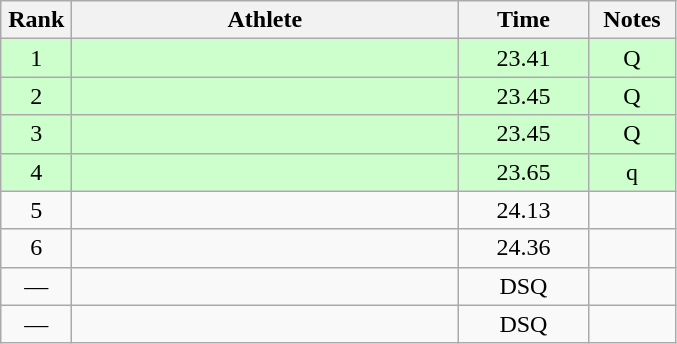<table class="wikitable" style="text-align:center">
<tr>
<th width=40>Rank</th>
<th width=250>Athlete</th>
<th width=80>Time</th>
<th width=50>Notes</th>
</tr>
<tr bgcolor=ccffcc>
<td>1</td>
<td align=left></td>
<td>23.41</td>
<td>Q</td>
</tr>
<tr bgcolor=ccffcc>
<td>2</td>
<td align=left></td>
<td>23.45</td>
<td>Q</td>
</tr>
<tr bgcolor=ccffcc>
<td>3</td>
<td align=left></td>
<td>23.45</td>
<td>Q</td>
</tr>
<tr bgcolor=ccffcc>
<td>4</td>
<td align=left></td>
<td>23.65</td>
<td>q</td>
</tr>
<tr>
<td>5</td>
<td align=left></td>
<td>24.13</td>
<td></td>
</tr>
<tr>
<td>6</td>
<td align=left></td>
<td>24.36</td>
<td></td>
</tr>
<tr>
<td>—</td>
<td align=left></td>
<td>DSQ</td>
<td></td>
</tr>
<tr>
<td>—</td>
<td align=left></td>
<td>DSQ</td>
<td></td>
</tr>
</table>
